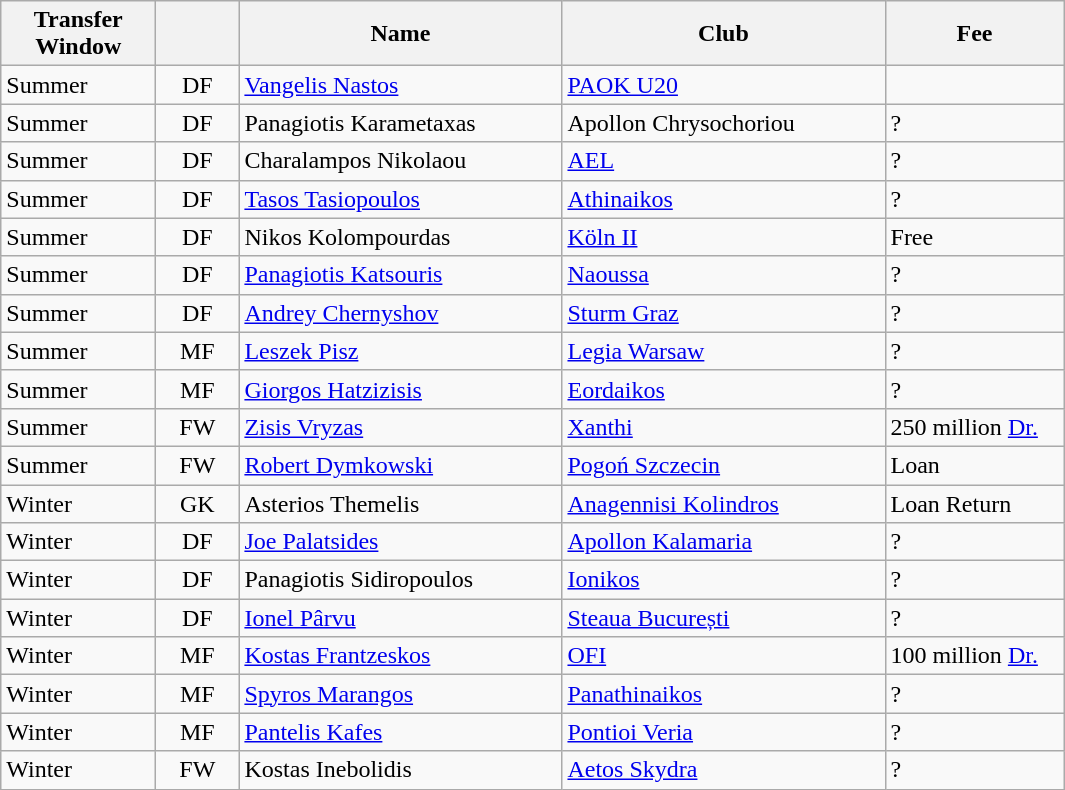<table class="wikitable plainrowheaders">
<tr>
<th scope="col" style="width:6em;">Transfer Window</th>
<th scope="col" style="width:3em;"></th>
<th scope="col" style="width:13em;">Name</th>
<th scope="col" style="width:13em;">Club</th>
<th scope="col" style="width:7em;">Fee</th>
</tr>
<tr>
<td>Summer</td>
<td align="center">DF</td>
<td> <a href='#'>Vangelis Nastos</a></td>
<td> <a href='#'>PAOK U20</a></td>
<td></td>
</tr>
<tr>
<td>Summer</td>
<td align="center">DF</td>
<td> Panagiotis Karametaxas</td>
<td> Apollon Chrysochoriou</td>
<td>?</td>
</tr>
<tr>
<td>Summer</td>
<td align="center">DF</td>
<td> Charalampos Nikolaou</td>
<td> <a href='#'>AEL</a></td>
<td>?</td>
</tr>
<tr>
<td>Summer</td>
<td align="center">DF</td>
<td> <a href='#'>Tasos Tasiopoulos</a></td>
<td> <a href='#'>Athinaikos</a></td>
<td>?</td>
</tr>
<tr>
<td>Summer</td>
<td align="center">DF</td>
<td> Nikos Kolompourdas</td>
<td> <a href='#'>Köln II</a></td>
<td>Free</td>
</tr>
<tr>
<td>Summer</td>
<td align="center">DF</td>
<td> <a href='#'>Panagiotis Katsouris</a></td>
<td> <a href='#'>Naoussa</a></td>
<td>?</td>
</tr>
<tr>
<td>Summer</td>
<td align="center">DF</td>
<td> <a href='#'>Andrey Chernyshov</a></td>
<td> <a href='#'>Sturm Graz</a></td>
<td>?</td>
</tr>
<tr>
<td>Summer</td>
<td align="center">MF</td>
<td> <a href='#'>Leszek Pisz</a></td>
<td> <a href='#'>Legia Warsaw</a></td>
<td>?</td>
</tr>
<tr>
<td>Summer</td>
<td align="center">MF</td>
<td> <a href='#'>Giorgos Hatzizisis</a></td>
<td> <a href='#'>Eordaikos</a></td>
<td>?</td>
</tr>
<tr>
<td>Summer</td>
<td align="center">FW</td>
<td> <a href='#'>Zisis Vryzas</a></td>
<td> <a href='#'>Xanthi</a></td>
<td>250 million <a href='#'>Dr.</a></td>
</tr>
<tr>
<td>Summer</td>
<td align="center">FW</td>
<td> <a href='#'>Robert Dymkowski</a></td>
<td> <a href='#'>Pogoń Szczecin</a></td>
<td>Loan</td>
</tr>
<tr>
<td>Winter</td>
<td align="center">GK</td>
<td> Asterios Themelis</td>
<td> <a href='#'>Anagennisi Kolindros</a></td>
<td>Loan Return</td>
</tr>
<tr>
<td>Winter</td>
<td align="center">DF</td>
<td> <a href='#'>Joe Palatsides</a></td>
<td> <a href='#'>Apollon Kalamaria</a></td>
<td>?</td>
</tr>
<tr>
<td>Winter</td>
<td align="center">DF</td>
<td> Panagiotis Sidiropoulos</td>
<td> <a href='#'>Ionikos</a></td>
<td>?</td>
</tr>
<tr>
<td>Winter</td>
<td align="center">DF</td>
<td> <a href='#'>Ionel Pârvu</a></td>
<td> <a href='#'>Steaua București</a></td>
<td>?</td>
</tr>
<tr>
<td>Winter</td>
<td align="center">MF</td>
<td> <a href='#'>Kostas Frantzeskos</a></td>
<td> <a href='#'>OFI</a></td>
<td>100 million <a href='#'>Dr.</a></td>
</tr>
<tr>
<td>Winter</td>
<td align="center">MF</td>
<td> <a href='#'>Spyros Marangos</a></td>
<td> <a href='#'>Panathinaikos</a></td>
<td>?</td>
</tr>
<tr>
<td>Winter</td>
<td align="center">MF</td>
<td> <a href='#'>Pantelis Kafes</a></td>
<td> <a href='#'>Pontioi Veria</a></td>
<td>?</td>
</tr>
<tr>
<td>Winter</td>
<td align="center">FW</td>
<td> Kostas Inebolidis</td>
<td> <a href='#'>Aetos Skydra</a></td>
<td>?</td>
</tr>
</table>
